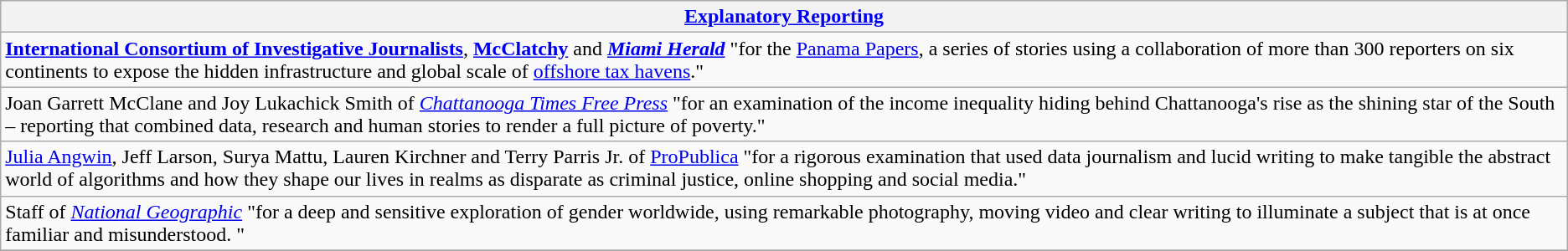<table class="wikitable" style="float:left; float:none;">
<tr>
<th><a href='#'>Explanatory Reporting</a></th>
</tr>
<tr>
<td><strong><a href='#'>International Consortium of Investigative Journalists</a></strong>, <strong><a href='#'>McClatchy</a></strong> and <strong><em><a href='#'>Miami Herald</a></em></strong> "for the <a href='#'>Panama Papers</a>, a series of stories using a collaboration of more than 300 reporters on six continents to expose the hidden infrastructure and global scale of <a href='#'>offshore tax havens</a>."</td>
</tr>
<tr>
<td>Joan Garrett McClane and Joy Lukachick Smith of <em><a href='#'>Chattanooga Times Free Press</a></em> "for an examination of the income inequality hiding behind Chattanooga's rise as the shining star of the South – reporting that combined data, research and human stories to render a full picture of poverty."</td>
</tr>
<tr>
<td><a href='#'>Julia Angwin</a>, Jeff Larson, Surya Mattu, Lauren Kirchner and Terry Parris Jr. of <a href='#'>ProPublica</a> "for a rigorous examination that used data journalism and lucid writing to make tangible the abstract world of algorithms and how they shape our lives in realms as disparate as criminal justice, online shopping and social media."</td>
</tr>
<tr>
<td>Staff of <em><a href='#'>National Geographic</a></em> "for a deep and sensitive exploration of gender worldwide, using remarkable photography, moving video and clear writing to illuminate a subject that is at once familiar and misunderstood. "</td>
</tr>
<tr>
</tr>
</table>
